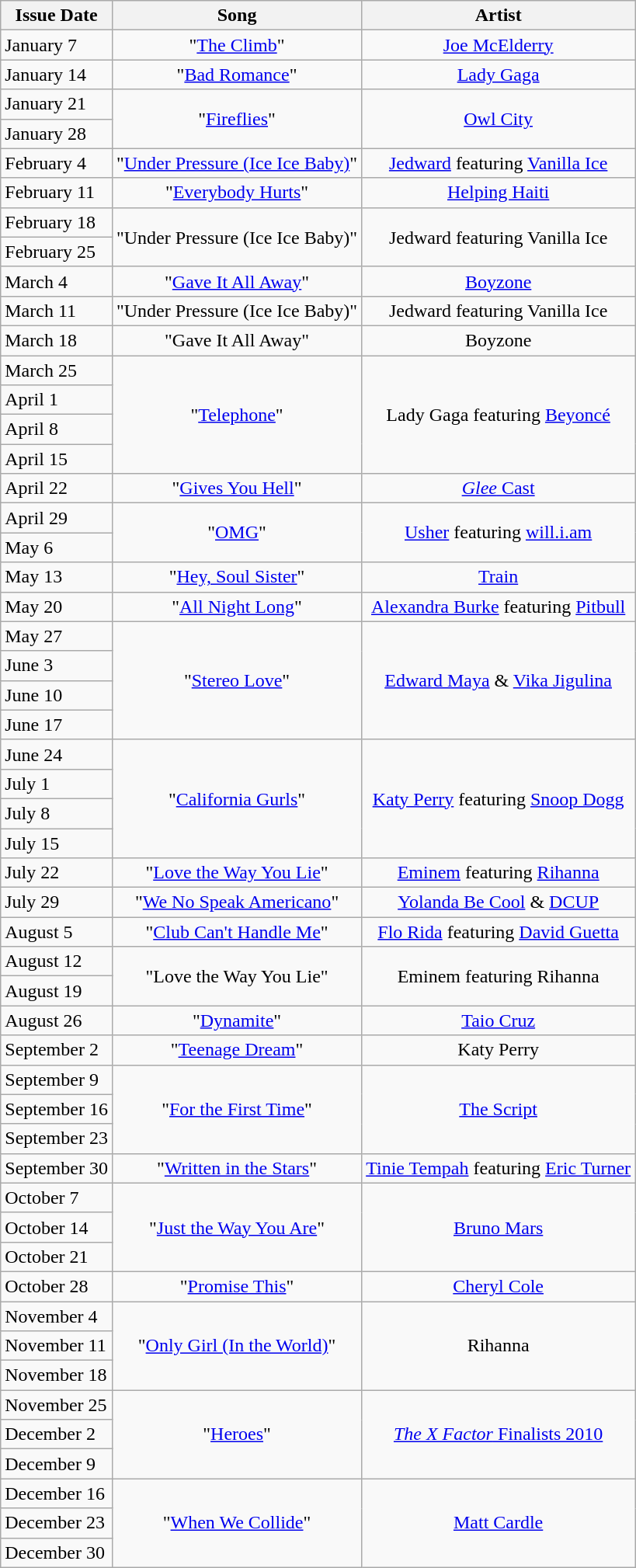<table class="wikitable">
<tr>
<th>Issue Date</th>
<th>Song</th>
<th>Artist</th>
</tr>
<tr>
<td>January 7</td>
<td align="center">"<a href='#'>The Climb</a>"</td>
<td align="center"><a href='#'>Joe McElderry</a></td>
</tr>
<tr>
<td>January 14</td>
<td align="center">"<a href='#'>Bad Romance</a>"</td>
<td align="center"><a href='#'>Lady Gaga</a></td>
</tr>
<tr>
<td>January 21</td>
<td rowspan=2 align="center">"<a href='#'>Fireflies</a>"</td>
<td rowspan=2 align="center"><a href='#'>Owl City</a></td>
</tr>
<tr>
<td>January 28</td>
</tr>
<tr>
<td>February 4</td>
<td align="center">"<a href='#'>Under Pressure (Ice Ice Baby)</a>"</td>
<td align="center"><a href='#'>Jedward</a> featuring <a href='#'>Vanilla Ice</a></td>
</tr>
<tr>
<td>February 11</td>
<td align="center">"<a href='#'>Everybody Hurts</a>"</td>
<td align="center"><a href='#'>Helping Haiti</a></td>
</tr>
<tr>
<td>February 18</td>
<td rowspan=2 align="center">"Under Pressure (Ice Ice Baby)"</td>
<td rowspan=2 align="center">Jedward featuring Vanilla Ice</td>
</tr>
<tr>
<td>February 25</td>
</tr>
<tr>
<td>March 4</td>
<td align="center">"<a href='#'>Gave It All Away</a>"</td>
<td align="center"><a href='#'>Boyzone</a></td>
</tr>
<tr>
<td>March 11</td>
<td align="center">"Under Pressure (Ice Ice Baby)"</td>
<td align="center">Jedward featuring Vanilla Ice</td>
</tr>
<tr>
<td>March 18</td>
<td align="center">"Gave It All Away"</td>
<td align="center">Boyzone</td>
</tr>
<tr>
<td>March 25</td>
<td rowspan=4 align="center">"<a href='#'>Telephone</a>"</td>
<td rowspan=4 align="center">Lady Gaga featuring <a href='#'>Beyoncé</a></td>
</tr>
<tr>
<td>April 1</td>
</tr>
<tr>
<td>April 8</td>
</tr>
<tr>
<td>April 15</td>
</tr>
<tr>
<td>April 22</td>
<td align="center">"<a href='#'>Gives You Hell</a>"</td>
<td align="center"><a href='#'><em>Glee</em> Cast</a></td>
</tr>
<tr>
<td>April 29</td>
<td rowspan=2 align="center">"<a href='#'>OMG</a>"</td>
<td rowspan=2 align="center"><a href='#'>Usher</a> featuring <a href='#'>will.i.am</a></td>
</tr>
<tr>
<td>May 6</td>
</tr>
<tr>
<td>May 13</td>
<td align="center">"<a href='#'>Hey, Soul Sister</a>"</td>
<td align="center"><a href='#'>Train</a></td>
</tr>
<tr>
<td>May 20</td>
<td align="center">"<a href='#'>All Night Long</a>"</td>
<td align="center"><a href='#'>Alexandra Burke</a> featuring <a href='#'>Pitbull</a></td>
</tr>
<tr>
<td>May 27</td>
<td rowspan=4 align="center">"<a href='#'>Stereo Love</a>"</td>
<td rowspan=4 align="center"><a href='#'>Edward Maya</a> & <a href='#'>Vika Jigulina</a></td>
</tr>
<tr>
<td>June 3</td>
</tr>
<tr>
<td>June 10</td>
</tr>
<tr>
<td>June 17</td>
</tr>
<tr>
<td>June 24</td>
<td rowspan=4 align="center">"<a href='#'>California Gurls</a>"</td>
<td rowspan=4 align="center"><a href='#'>Katy Perry</a> featuring <a href='#'>Snoop Dogg</a></td>
</tr>
<tr>
<td>July 1</td>
</tr>
<tr>
<td>July 8</td>
</tr>
<tr>
<td>July 15</td>
</tr>
<tr>
<td>July 22</td>
<td align="center">"<a href='#'>Love the Way You Lie</a>"</td>
<td align="center"><a href='#'>Eminem</a> featuring <a href='#'>Rihanna</a></td>
</tr>
<tr>
<td>July 29</td>
<td align="center">"<a href='#'>We No Speak Americano</a>"</td>
<td align="center"><a href='#'>Yolanda Be Cool</a> & <a href='#'>DCUP</a></td>
</tr>
<tr>
<td>August 5</td>
<td align="center">"<a href='#'>Club Can't Handle Me</a>"</td>
<td align="center"><a href='#'>Flo Rida</a> featuring <a href='#'>David Guetta</a></td>
</tr>
<tr>
<td>August 12</td>
<td rowspan=2 align="center">"Love the Way You Lie"</td>
<td rowspan=2 align="center">Eminem featuring Rihanna</td>
</tr>
<tr>
<td>August 19</td>
</tr>
<tr>
<td>August 26</td>
<td align="center">"<a href='#'>Dynamite</a>"</td>
<td align="center"><a href='#'>Taio Cruz</a></td>
</tr>
<tr>
<td>September 2</td>
<td align="center">"<a href='#'>Teenage Dream</a>"</td>
<td align="center">Katy Perry</td>
</tr>
<tr>
<td>September 9</td>
<td rowspan=3 align="center">"<a href='#'>For the First Time</a>"</td>
<td rowspan=3 align="center"><a href='#'>The Script</a></td>
</tr>
<tr>
<td>September 16</td>
</tr>
<tr>
<td>September 23</td>
</tr>
<tr>
<td>September 30</td>
<td align="center">"<a href='#'>Written in the Stars</a>"</td>
<td align="center"><a href='#'>Tinie Tempah</a> featuring <a href='#'>Eric Turner</a></td>
</tr>
<tr>
<td>October 7</td>
<td rowspan=3 align="center">"<a href='#'>Just the Way You Are</a>"</td>
<td rowspan=3 align="center"><a href='#'>Bruno Mars</a></td>
</tr>
<tr>
<td>October 14</td>
</tr>
<tr>
<td>October 21</td>
</tr>
<tr>
<td>October 28</td>
<td align="center">"<a href='#'>Promise This</a>"</td>
<td align="center"><a href='#'>Cheryl Cole</a></td>
</tr>
<tr>
<td>November 4</td>
<td rowspan=3 align="center">"<a href='#'>Only Girl (In the World)</a>"</td>
<td rowspan=3 align="center">Rihanna</td>
</tr>
<tr>
<td>November 11</td>
</tr>
<tr>
<td>November 18</td>
</tr>
<tr>
<td>November 25</td>
<td rowspan=3 align="center">"<a href='#'>Heroes</a>"</td>
<td rowspan=3 align="center"><a href='#'><em>The X Factor</em> Finalists 2010</a></td>
</tr>
<tr>
<td>December 2</td>
</tr>
<tr>
<td>December 9</td>
</tr>
<tr>
<td>December 16</td>
<td rowspan=3 align="center">"<a href='#'>When We Collide</a>"</td>
<td rowspan=3 align="center"><a href='#'>Matt Cardle</a></td>
</tr>
<tr>
<td>December 23</td>
</tr>
<tr>
<td>December 30</td>
</tr>
</table>
